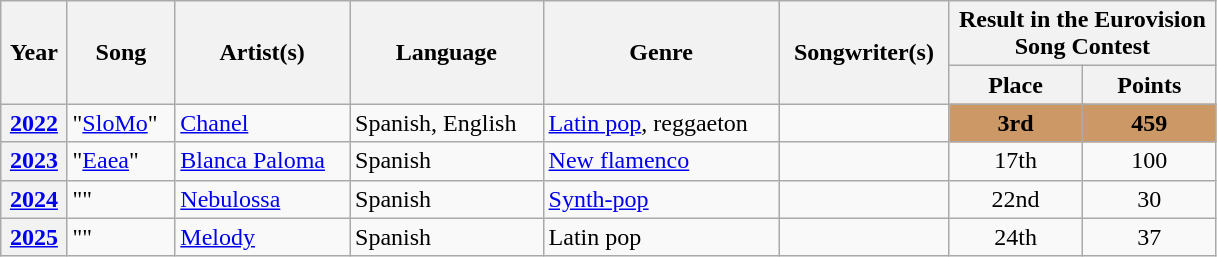<table class="wikitable sortable plainrowheaders">
<tr>
<th rowspan="2">Year</th>
<th rowspan="2">Song</th>
<th rowspan="2">Artist(s)</th>
<th rowspan="2">Language</th>
<th rowspan="2">Genre</th>
<th rowspan="2">Songwriter(s)</th>
<th colspan="2">Result in the Eurovision<br>Song Contest</th>
</tr>
<tr>
<th width=11%>Place</th>
<th width=11%>Points</th>
</tr>
<tr>
<th scope="row" style="text-align:center"><a href='#'>2022</a></th>
<td>"<a href='#'>SloMo</a>"</td>
<td><a href='#'>Chanel</a></td>
<td>Spanish, English</td>
<td><a href='#'>Latin pop</a>, reggaeton</td>
<td></td>
<td align = "center" bgcolor="#CC9966"><strong>3rd</strong></td>
<td bgcolor="#CC9966" align = "center"><strong>459</strong></td>
</tr>
<tr>
<th scope="row" style="text-align:center"><a href='#'>2023</a></th>
<td>"<a href='#'>Eaea</a>"</td>
<td><a href='#'>Blanca Paloma</a></td>
<td>Spanish</td>
<td><a href='#'>New flamenco</a></td>
<td></td>
<td align = "center">17th</td>
<td align = "center">100</td>
</tr>
<tr>
<th scope="row" style="text-align:center"><a href='#'>2024</a></th>
<td>""</td>
<td><a href='#'>Nebulossa</a></td>
<td>Spanish</td>
<td><a href='#'>Synth-pop</a></td>
<td></td>
<td align = "center">22nd</td>
<td align = "center">30</td>
</tr>
<tr>
<th scope="row" style="text-align:center"><a href='#'>2025</a></th>
<td>""</td>
<td><a href='#'>Melody</a></td>
<td>Spanish</td>
<td>Latin pop</td>
<td></td>
<td align = "center">24th</td>
<td align = "center">37</td>
</tr>
</table>
